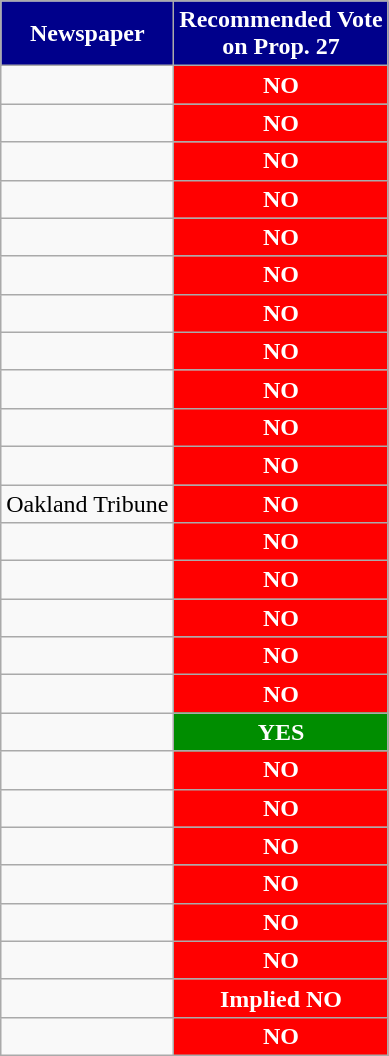<table class="wikitable" style="" style="width:30%;">
<tr>
<th style="background-color:#00008B; color: white;">Newspaper</th>
<th style="background-color:#00008B; color: white;">Recommended Vote<br>on Prop. 27</th>
</tr>
<tr>
<td></td>
<th style="background-color:#FF0000; color: white; align:center">NO</th>
</tr>
<tr>
<td></td>
<th style="background-color:#FF0000; color: white; align:center">NO</th>
</tr>
<tr>
<td></td>
<th style="background-color:#FF0000; color: white; align:center">NO</th>
</tr>
<tr>
<td></td>
<th style="background-color:#FF0000; color: white; align:center">NO</th>
</tr>
<tr>
<td></td>
<th style="background-color:#FF0000; color: white; align:center">NO</th>
</tr>
<tr>
<td></td>
<th style="background-color:#FF0000; color: white; align:center">NO</th>
</tr>
<tr>
<td></td>
<th style="background-color:#FF0000; color: white; align:center">NO</th>
</tr>
<tr>
<td></td>
<th style="background-color:#FF0000; color: white; align:center">NO</th>
</tr>
<tr>
<td></td>
<th style="background-color:#FF0000; color: white; align:center">NO</th>
</tr>
<tr>
<td></td>
<th style="background-color:#FF0000; color: white; align:center">NO</th>
</tr>
<tr>
<td></td>
<th style="background-color:#FF0000; color: white; align:center">NO</th>
</tr>
<tr>
<td>Oakland Tribune</td>
<th style="background-color:#FF0000; color: white; align:center">NO</th>
</tr>
<tr>
<td></td>
<th style="background-color:#FF0000; color: white; align:center">NO</th>
</tr>
<tr>
<td></td>
<th style="background-color:#FF0000; color: white; align:center">NO</th>
</tr>
<tr>
<td></td>
<th style="background-color:#FF0000; color: white; align:center">NO</th>
</tr>
<tr>
<td></td>
<th style="background-color:#FF0000; color: white; align:center">NO</th>
</tr>
<tr>
<td></td>
<th style="background-color:#FF0000; color: white; align:center">NO</th>
</tr>
<tr>
<td></td>
<th style="background-color:#008D00; color: white; align:center">YES</th>
</tr>
<tr>
<td></td>
<th style="background-color:#FF0000; color: white; align:center">NO</th>
</tr>
<tr>
<td></td>
<th style="background-color:#FF0000; color: white; align:center">NO</th>
</tr>
<tr>
<td></td>
<th style="background-color:#FF0000; color: white; align:center">NO</th>
</tr>
<tr>
<td></td>
<th style="background-color:#FF0000; color: white; align:center">NO</th>
</tr>
<tr>
<td></td>
<th style="background-color:#FF0000; color: white; align:center">NO</th>
</tr>
<tr>
<td></td>
<th style="background-color:#FF0000; color: white; align:center">NO</th>
</tr>
<tr>
<td></td>
<th style="background-color:#FF0000; color: white; align:center">Implied NO</th>
</tr>
<tr>
<td></td>
<th style="background-color:#FF0000; color: white; align:center">NO</th>
</tr>
</table>
